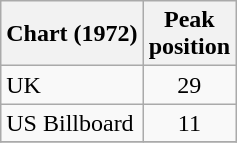<table class="wikitable sortable">
<tr>
<th>Chart (1972)</th>
<th>Peak<br>position</th>
</tr>
<tr>
<td>UK</td>
<td style="text-align:center;">29</td>
</tr>
<tr>
<td>US Billboard</td>
<td style="text-align:center;">11</td>
</tr>
<tr>
</tr>
</table>
